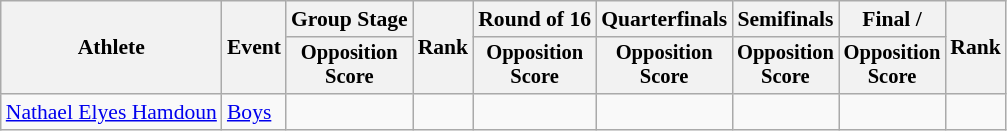<table class=wikitable style="font-size:90%">
<tr>
<th rowspan="2">Athlete</th>
<th rowspan="2">Event</th>
<th>Group Stage</th>
<th rowspan="2">Rank</th>
<th>Round of 16</th>
<th>Quarterfinals</th>
<th>Semifinals</th>
<th>Final / </th>
<th rowspan=2>Rank</th>
</tr>
<tr style="font-size:95%">
<th>Opposition<br>Score</th>
<th>Opposition<br>Score</th>
<th>Opposition<br>Score</th>
<th>Opposition<br>Score</th>
<th>Opposition<br>Score</th>
</tr>
<tr align=center>
<td align=left><a href='#'>Nathael Elyes Hamdoun</a></td>
<td align=left><a href='#'>Boys</a></td>
<td></td>
<td></td>
<td></td>
<td></td>
<td></td>
<td></td>
<td></td>
</tr>
</table>
